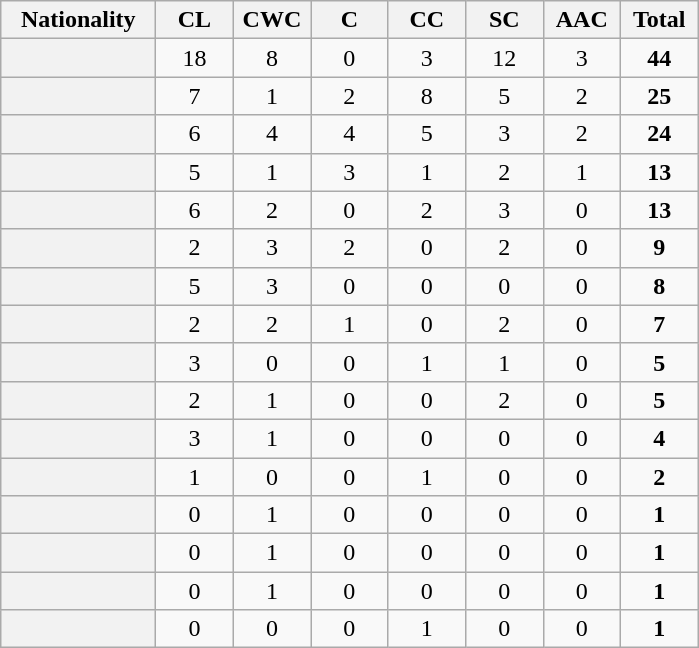<table class="sortable plainrowheaders wikitable">
<tr>
<th scope=col width=20%>Nationality</th>
<th scope=col width=10%>CL</th>
<th scope=col width=10%>CWC</th>
<th scope=col width=10%>C</th>
<th scope=col width=10%>CC</th>
<th scope=col width=10%>SC</th>
<th scope=col width=10%>AAC</th>
<th scope=col width=10%>Total</th>
</tr>
<tr>
<th scope=row></th>
<td align=center>18</td>
<td align=center>8</td>
<td align=center>0</td>
<td align=center>3</td>
<td align=center>12</td>
<td align=center>3</td>
<td align=center><strong>44</strong></td>
</tr>
<tr>
<th scope=row></th>
<td align=center>7</td>
<td align=center>1</td>
<td align=center>2</td>
<td align=center>8</td>
<td align=center>5</td>
<td align=center>2</td>
<td align=center><strong>25</strong></td>
</tr>
<tr>
<th scope=row></th>
<td align=center>6</td>
<td align=center>4</td>
<td align=center>4</td>
<td align=center>5</td>
<td align=center>3</td>
<td align=center>2</td>
<td align=center><strong>24</strong></td>
</tr>
<tr>
<th scope=row></th>
<td align=center>5</td>
<td align=center>1</td>
<td align=center>3</td>
<td align=center>1</td>
<td align=center>2</td>
<td align=center>1</td>
<td align=center><strong>13</strong></td>
</tr>
<tr>
<th scope=row></th>
<td align=center>6</td>
<td align=center>2</td>
<td align=center>0</td>
<td align=center>2</td>
<td align=center>3</td>
<td align=center>0</td>
<td align=center><strong>13</strong></td>
</tr>
<tr>
<th scope=row></th>
<td align=center>2</td>
<td align=center>3</td>
<td align=center>2</td>
<td align=center>0</td>
<td align=center>2</td>
<td align=center>0</td>
<td align=center><strong>9</strong></td>
</tr>
<tr>
<th scope=row></th>
<td align=center>5</td>
<td align=center>3</td>
<td align=center>0</td>
<td align=center>0</td>
<td align=center>0</td>
<td align=center>0</td>
<td align=center><strong>8</strong></td>
</tr>
<tr>
<th scope=row></th>
<td align=center>2</td>
<td align=center>2</td>
<td align=center>1</td>
<td align=center>0</td>
<td align=center>2</td>
<td align=center>0</td>
<td align=center><strong>7</strong></td>
</tr>
<tr>
<th scope=row></th>
<td align=center>3</td>
<td align=center>0</td>
<td align=center>0</td>
<td align=center>1</td>
<td align=center>1</td>
<td align=center>0</td>
<td align=center><strong>5</strong></td>
</tr>
<tr>
<th scope=row></th>
<td align=center>2</td>
<td align=center>1</td>
<td align=center>0</td>
<td align=center>0</td>
<td align=center>2</td>
<td align=center>0</td>
<td align=center><strong>5</strong></td>
</tr>
<tr>
<th scope=row></th>
<td align=center>3</td>
<td align=center>1</td>
<td align=center>0</td>
<td align=center>0</td>
<td align=center>0</td>
<td align=center>0</td>
<td align=center><strong>4</strong></td>
</tr>
<tr>
<th scope=row></th>
<td align=center>1</td>
<td align=center>0</td>
<td align=center>0</td>
<td align=center>1</td>
<td align=center>0</td>
<td align=center>0</td>
<td align=center><strong>2</strong></td>
</tr>
<tr>
<th scope=row></th>
<td align=center>0</td>
<td align=center>1</td>
<td align=center>0</td>
<td align=center>0</td>
<td align=center>0</td>
<td align=center>0</td>
<td align=center><strong>1</strong></td>
</tr>
<tr>
<th scope=row></th>
<td align=center>0</td>
<td align=center>1</td>
<td align=center>0</td>
<td align=center>0</td>
<td align=center>0</td>
<td align=center>0</td>
<td align=center><strong>1</strong></td>
</tr>
<tr>
<th scope=row></th>
<td align=center>0</td>
<td align=center>1</td>
<td align=center>0</td>
<td align=center>0</td>
<td align=center>0</td>
<td align=center>0</td>
<td align=center><strong>1</strong></td>
</tr>
<tr>
<th scope=row></th>
<td align=center>0</td>
<td align=center>0</td>
<td align=center>0</td>
<td align=center>1</td>
<td align=center>0</td>
<td align=center>0</td>
<td align=center><strong>1</strong></td>
</tr>
</table>
